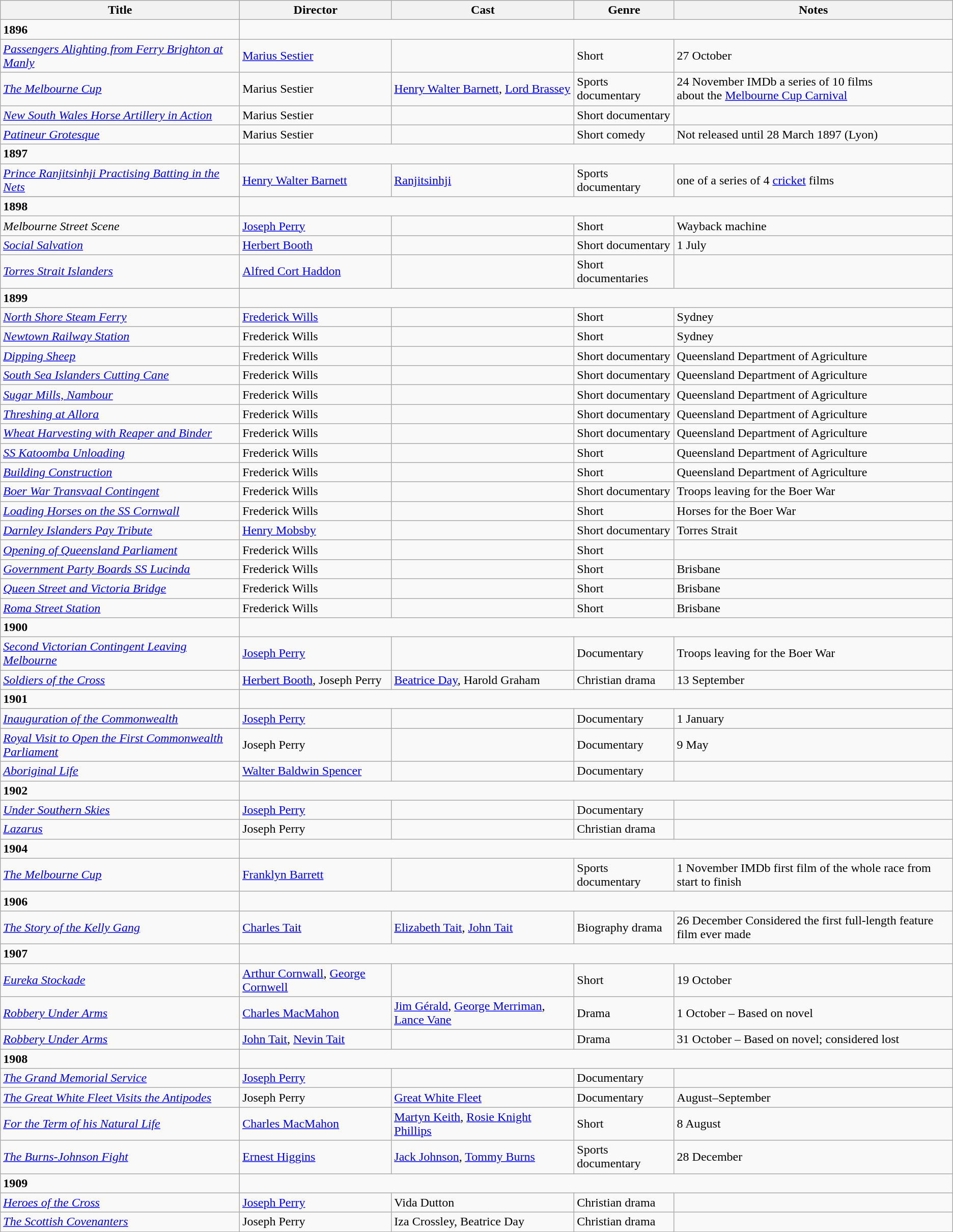<table class="wikitable">
<tr>
<th>Title</th>
<th>Director</th>
<th>Cast</th>
<th>Genre</th>
<th>Notes</th>
</tr>
<tr>
<td><strong>1896</strong></td>
</tr>
<tr>
<td><em><a href='#'>Passengers Alighting from Ferry Brighton at Manly</a></em></td>
<td><a href='#'>Marius Sestier</a></td>
<td></td>
<td>Short</td>
<td>27 October </td>
</tr>
<tr>
<td><em><a href='#'>The Melbourne Cup</a></em></td>
<td>Marius Sestier</td>
<td><a href='#'>Henry Walter Barnett</a>, <a href='#'>Lord Brassey</a></td>
<td>Sports documentary</td>
<td>24 November IMDb  a series of 10 films<br>about the <a href='#'>Melbourne Cup Carnival</a></td>
</tr>
<tr>
<td><em><a href='#'>New South Wales Horse Artillery in Action</a></em></td>
<td>Marius Sestier</td>
<td></td>
<td>Short documentary</td>
<td></td>
</tr>
<tr>
<td><em><a href='#'>Patineur Grotesque</a></em></td>
<td>Marius Sestier</td>
<td></td>
<td>Short comedy</td>
<td>Not released until 28 March 1897 (Lyon) </td>
</tr>
<tr>
<td><strong>1897</strong></td>
</tr>
<tr>
<td><em><a href='#'>Prince Ranjitsinhji Practising Batting in the Nets</a></em></td>
<td><a href='#'>Henry Walter Barnett</a></td>
<td><a href='#'>Ranjitsinhji</a></td>
<td>Sports documentary</td>
<td 9 October 1897> one of a series of 4 <a href='#'>cricket</a> films</td>
</tr>
<tr>
</tr>
<tr>
<td><strong>1898</strong></td>
</tr>
<tr>
<td><em>Melbourne Street Scene</em></td>
<td><a href='#'>Joseph Perry</a></td>
<td></td>
<td>Short</td>
<td 9 October 1897> Wayback machine</td>
</tr>
<tr>
<td><em><a href='#'>Social Salvation</a></em></td>
<td><a href='#'>Herbert Booth</a></td>
<td></td>
<td>Short documentary</td>
<td>1 July </td>
</tr>
<tr>
<td><em><a href='#'>Torres Strait Islanders</a></em></td>
<td><a href='#'>Alfred Cort Haddon</a></td>
<td></td>
<td>Short documentaries</td>
<td></td>
</tr>
<tr>
<td><strong>1899</strong></td>
</tr>
<tr>
<td><em><a href='#'>North Shore Steam Ferry</a></em></td>
<td><a href='#'>Frederick Wills</a></td>
<td></td>
<td>Short</td>
<td>Sydney</td>
</tr>
<tr>
<td><em><a href='#'>Newtown Railway Station</a></em></td>
<td>Frederick Wills</td>
<td></td>
<td>Short</td>
<td>Sydney</td>
</tr>
<tr>
<td><em><a href='#'>Dipping Sheep</a></em></td>
<td>Frederick Wills</td>
<td></td>
<td>Short documentary</td>
<td>Queensland Department of Agriculture</td>
</tr>
<tr>
<td><em><a href='#'>South Sea Islanders Cutting Cane</a></em></td>
<td>Frederick Wills</td>
<td></td>
<td>Short documentary</td>
<td>Queensland Department of Agriculture</td>
</tr>
<tr>
<td><em><a href='#'>Sugar Mills, Nambour</a></em></td>
<td>Frederick Wills</td>
<td></td>
<td>Short documentary</td>
<td>Queensland Department of Agriculture</td>
</tr>
<tr>
<td><em><a href='#'>Threshing at Allora</a></em></td>
<td>Frederick Wills</td>
<td></td>
<td>Short documentary</td>
<td>Queensland Department of Agriculture</td>
</tr>
<tr>
<td><em><a href='#'>Wheat Harvesting with Reaper and Binder</a></em></td>
<td>Frederick Wills</td>
<td></td>
<td>Short documentary</td>
<td>Queensland Department of Agriculture</td>
</tr>
<tr>
<td><em><a href='#'>SS Katoomba Unloading</a></em></td>
<td>Frederick Wills</td>
<td></td>
<td>Short</td>
<td>Queensland Department of Agriculture</td>
</tr>
<tr>
<td><em><a href='#'>Building Construction</a></em></td>
<td>Frederick Wills</td>
<td></td>
<td>Short</td>
<td>Queensland Department of Agriculture</td>
</tr>
<tr>
<td><em><a href='#'>Boer War Transvaal Contingent</a></em></td>
<td>Frederick Wills</td>
<td></td>
<td>Short documentary</td>
<td>Troops leaving for the Boer War</td>
</tr>
<tr>
<td><em><a href='#'>Loading Horses on the SS Cornwall</a></em></td>
<td>Frederick Wills</td>
<td></td>
<td>Short</td>
<td>Horses for the Boer War</td>
</tr>
<tr>
<td><em><a href='#'>Darnley Islanders Pay Tribute</a></em></td>
<td><a href='#'>Henry Mobsby</a></td>
<td></td>
<td>Short documentary</td>
<td>Torres Strait</td>
</tr>
<tr>
<td><em><a href='#'>Opening of Queensland Parliament</a></em></td>
<td>Frederick Wills</td>
<td></td>
<td>Short</td>
<td></td>
</tr>
<tr>
<td><em><a href='#'>Government Party Boards SS Lucinda</a></em></td>
<td>Frederick Wills</td>
<td></td>
<td>Short</td>
<td>Brisbane</td>
</tr>
<tr>
<td><em><a href='#'>Queen Street and Victoria Bridge</a></em></td>
<td>Frederick Wills</td>
<td></td>
<td>Short</td>
<td>Brisbane</td>
</tr>
<tr>
<td><em><a href='#'>Roma Street Station</a></em></td>
<td>Frederick Wills</td>
<td></td>
<td>Short</td>
<td>Brisbane</td>
</tr>
<tr>
<td><strong>1900</strong></td>
</tr>
<tr>
<td><em><a href='#'>Second Victorian Contingent Leaving Melbourne</a></em></td>
<td><a href='#'>Joseph Perry</a></td>
<td></td>
<td>Documentary</td>
<td>Troops leaving for the Boer War</td>
</tr>
<tr>
<td><em><a href='#'>Soldiers of the Cross</a></em></td>
<td><a href='#'>Herbert Booth</a>, Joseph Perry</td>
<td><a href='#'>Beatrice Day</a>, Harold Graham</td>
<td>Christian drama</td>
<td>13 September </td>
</tr>
<tr>
<td><strong>1901</strong></td>
</tr>
<tr>
<td><em><a href='#'>Inauguration of the Commonwealth</a></em></td>
<td><a href='#'>Joseph Perry</a></td>
<td></td>
<td>Documentary</td>
<td>1 January </td>
</tr>
<tr>
<td><em><a href='#'>Royal Visit to Open the First Commonwealth Parliament</a></em></td>
<td>Joseph Perry</td>
<td></td>
<td>Documentary</td>
<td>9 May </td>
</tr>
<tr>
<td><em><a href='#'>Aboriginal Life</a></em></td>
<td><a href='#'>Walter Baldwin Spencer</a></td>
<td></td>
<td>Documentary</td>
<td></td>
</tr>
<tr>
<td><strong>1902</strong></td>
</tr>
<tr>
<td><em><a href='#'>Under Southern Skies</a></em></td>
<td><a href='#'>Joseph Perry</a></td>
<td></td>
<td>Documentary</td>
<td></td>
</tr>
<tr>
<td><em><a href='#'>Lazarus</a></em></td>
<td>Joseph Perry</td>
<td></td>
<td>Christian drama</td>
<td></td>
</tr>
<tr>
<td><strong>1904</strong></td>
</tr>
<tr>
<td><em><a href='#'>The Melbourne Cup</a></em></td>
<td><a href='#'>Franklyn Barrett</a></td>
<td></td>
<td>Sports documentary</td>
<td>1 November IMDb  first film of the whole race from start to finish</td>
</tr>
<tr>
<td><strong>1906</strong></td>
</tr>
<tr>
<td><em><a href='#'>The Story of the Kelly Gang</a></em></td>
<td><a href='#'>Charles Tait</a></td>
<td><a href='#'>Elizabeth Tait</a>, <a href='#'>John Tait</a></td>
<td>Biography drama</td>
<td>26 December Considered the first full-length feature film ever made </td>
</tr>
<tr>
<td><strong>1907</strong></td>
</tr>
<tr>
<td><em><a href='#'>Eureka Stockade</a></em></td>
<td><a href='#'>Arthur Cornwall</a>, <a href='#'>George Cornwell</a></td>
<td></td>
<td>Short</td>
<td>19 October </td>
</tr>
<tr>
<td><em><a href='#'>Robbery Under Arms</a></em></td>
<td><a href='#'>Charles MacMahon</a></td>
<td><a href='#'>Jim Gérald</a>, <a href='#'>George Merriman</a>, <a href='#'>Lance Vane</a></td>
<td>Drama</td>
<td>1 October – Based on novel </td>
</tr>
<tr>
<td><em><a href='#'>Robbery Under Arms</a></em></td>
<td><a href='#'>John Tait</a>, <a href='#'>Nevin Tait</a></td>
<td></td>
<td>Drama</td>
<td>31 October – Based on novel; considered lost</td>
</tr>
<tr>
<td><strong>1908</strong></td>
</tr>
<tr>
<td><em><a href='#'>The Grand Memorial Service</a></em></td>
<td><a href='#'>Joseph Perry</a></td>
<td></td>
<td>Documentary</td>
<td></td>
</tr>
<tr>
<td><em><a href='#'>The Great White Fleet Visits the Antipodes</a></em></td>
<td>Joseph Perry</td>
<td><a href='#'>Great White Fleet</a></td>
<td>Documentary</td>
<td>August–September  </td>
</tr>
<tr>
<td><em><a href='#'>For the Term  of his Natural Life</a></em></td>
<td><a href='#'>Charles MacMahon</a></td>
<td><a href='#'>Martyn Keith</a>, <a href='#'>Rosie Knight Phillips</a></td>
<td>Short</td>
<td>8 August  </td>
</tr>
<tr>
<td><em><a href='#'>The Burns-Johnson Fight</a></em></td>
<td><a href='#'>Ernest Higgins</a></td>
<td><a href='#'>Jack Johnson</a>, <a href='#'>Tommy Burns</a></td>
<td>Sports documentary</td>
<td>28 December  </td>
</tr>
<tr>
<td><strong>1909</strong></td>
</tr>
<tr>
<td><em><a href='#'>Heroes of the Cross</a></em></td>
<td><a href='#'>Joseph Perry</a></td>
<td>Vida Dutton</td>
<td>Christian drama</td>
<td></td>
</tr>
<tr>
<td><em><a href='#'>The Scottish Covenanters</a></em></td>
<td>Joseph Perry</td>
<td>Iza Crossley, Beatrice Day</td>
<td>Christian drama</td>
<td></td>
</tr>
</table>
